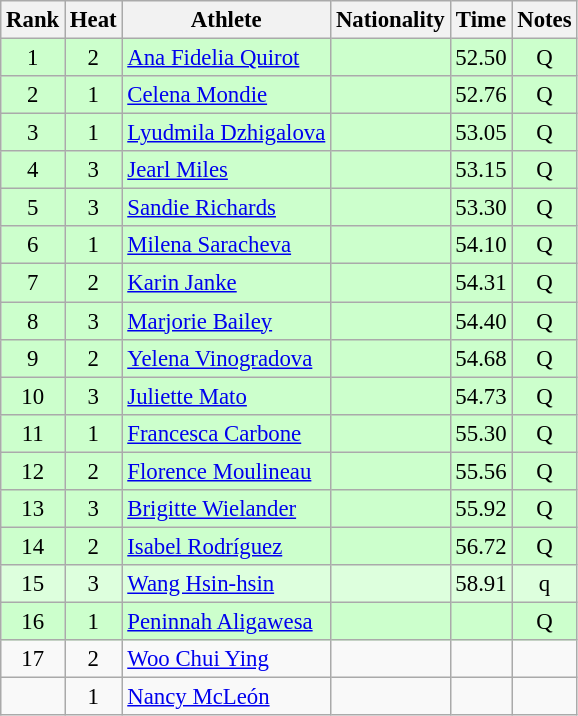<table class="wikitable sortable" style="text-align:center;font-size:95%">
<tr>
<th>Rank</th>
<th>Heat</th>
<th>Athlete</th>
<th>Nationality</th>
<th>Time</th>
<th>Notes</th>
</tr>
<tr bgcolor=ccffcc>
<td>1</td>
<td>2</td>
<td align="left"><a href='#'>Ana Fidelia Quirot</a></td>
<td align=left></td>
<td>52.50</td>
<td>Q</td>
</tr>
<tr bgcolor=ccffcc>
<td>2</td>
<td>1</td>
<td align="left"><a href='#'>Celena Mondie</a></td>
<td align=left></td>
<td>52.76</td>
<td>Q</td>
</tr>
<tr bgcolor=ccffcc>
<td>3</td>
<td>1</td>
<td align="left"><a href='#'>Lyudmila Dzhigalova</a></td>
<td align=left></td>
<td>53.05</td>
<td>Q</td>
</tr>
<tr bgcolor=ccffcc>
<td>4</td>
<td>3</td>
<td align="left"><a href='#'>Jearl Miles</a></td>
<td align=left></td>
<td>53.15</td>
<td>Q</td>
</tr>
<tr bgcolor=ccffcc>
<td>5</td>
<td>3</td>
<td align="left"><a href='#'>Sandie Richards</a></td>
<td align=left></td>
<td>53.30</td>
<td>Q</td>
</tr>
<tr bgcolor=ccffcc>
<td>6</td>
<td>1</td>
<td align="left"><a href='#'>Milena Saracheva</a></td>
<td align=left></td>
<td>54.10</td>
<td>Q</td>
</tr>
<tr bgcolor=ccffcc>
<td>7</td>
<td>2</td>
<td align="left"><a href='#'>Karin Janke</a></td>
<td align=left></td>
<td>54.31</td>
<td>Q</td>
</tr>
<tr bgcolor=ccffcc>
<td>8</td>
<td>3</td>
<td align="left"><a href='#'>Marjorie Bailey</a></td>
<td align=left></td>
<td>54.40</td>
<td>Q</td>
</tr>
<tr bgcolor=ccffcc>
<td>9</td>
<td>2</td>
<td align="left"><a href='#'>Yelena Vinogradova</a></td>
<td align=left></td>
<td>54.68</td>
<td>Q</td>
</tr>
<tr bgcolor=ccffcc>
<td>10</td>
<td>3</td>
<td align="left"><a href='#'>Juliette Mato</a></td>
<td align=left></td>
<td>54.73</td>
<td>Q</td>
</tr>
<tr bgcolor=ccffcc>
<td>11</td>
<td>1</td>
<td align="left"><a href='#'>Francesca Carbone</a></td>
<td align=left></td>
<td>55.30</td>
<td>Q</td>
</tr>
<tr bgcolor=ccffcc>
<td>12</td>
<td>2</td>
<td align="left"><a href='#'>Florence Moulineau</a></td>
<td align=left></td>
<td>55.56</td>
<td>Q</td>
</tr>
<tr bgcolor=ccffcc>
<td>13</td>
<td>3</td>
<td align="left"><a href='#'>Brigitte Wielander</a></td>
<td align=left></td>
<td>55.92</td>
<td>Q</td>
</tr>
<tr bgcolor=ccffcc>
<td>14</td>
<td>2</td>
<td align="left"><a href='#'>Isabel Rodríguez</a></td>
<td align=left></td>
<td>56.72</td>
<td>Q</td>
</tr>
<tr bgcolor=ddffdd>
<td>15</td>
<td>3</td>
<td align="left"><a href='#'>Wang Hsin-hsin</a></td>
<td align=left></td>
<td>58.91</td>
<td>q</td>
</tr>
<tr bgcolor=ccffcc>
<td>16</td>
<td>1</td>
<td align="left"><a href='#'>Peninnah Aligawesa</a></td>
<td align=left></td>
<td></td>
<td>Q</td>
</tr>
<tr>
<td>17</td>
<td>2</td>
<td align="left"><a href='#'>Woo Chui Ying</a></td>
<td align=left></td>
<td></td>
<td></td>
</tr>
<tr>
<td></td>
<td>1</td>
<td align="left"><a href='#'>Nancy McLeón</a></td>
<td align=left></td>
<td></td>
<td></td>
</tr>
</table>
